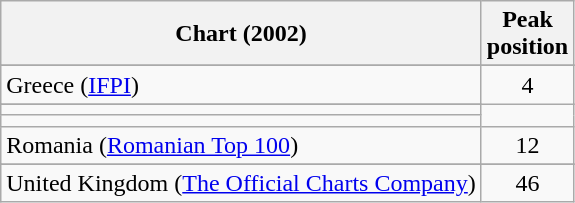<table class="wikitable sortable">
<tr>
<th>Chart (2002)</th>
<th>Peak<br>position</th>
</tr>
<tr>
</tr>
<tr>
</tr>
<tr>
</tr>
<tr>
<td align="left">Greece (<a href='#'>IFPI</a>)</td>
<td align="center">4</td>
</tr>
<tr>
</tr>
<tr>
</tr>
<tr>
<td></td>
</tr>
<tr>
<td></td>
</tr>
<tr>
<td align="left">Romania (<a href='#'>Romanian Top 100</a>)</td>
<td align="center">12</td>
</tr>
<tr>
</tr>
<tr>
</tr>
<tr>
<td>United Kingdom (<a href='#'>The Official Charts Company</a>)</td>
<td align="center">46</td>
</tr>
</table>
